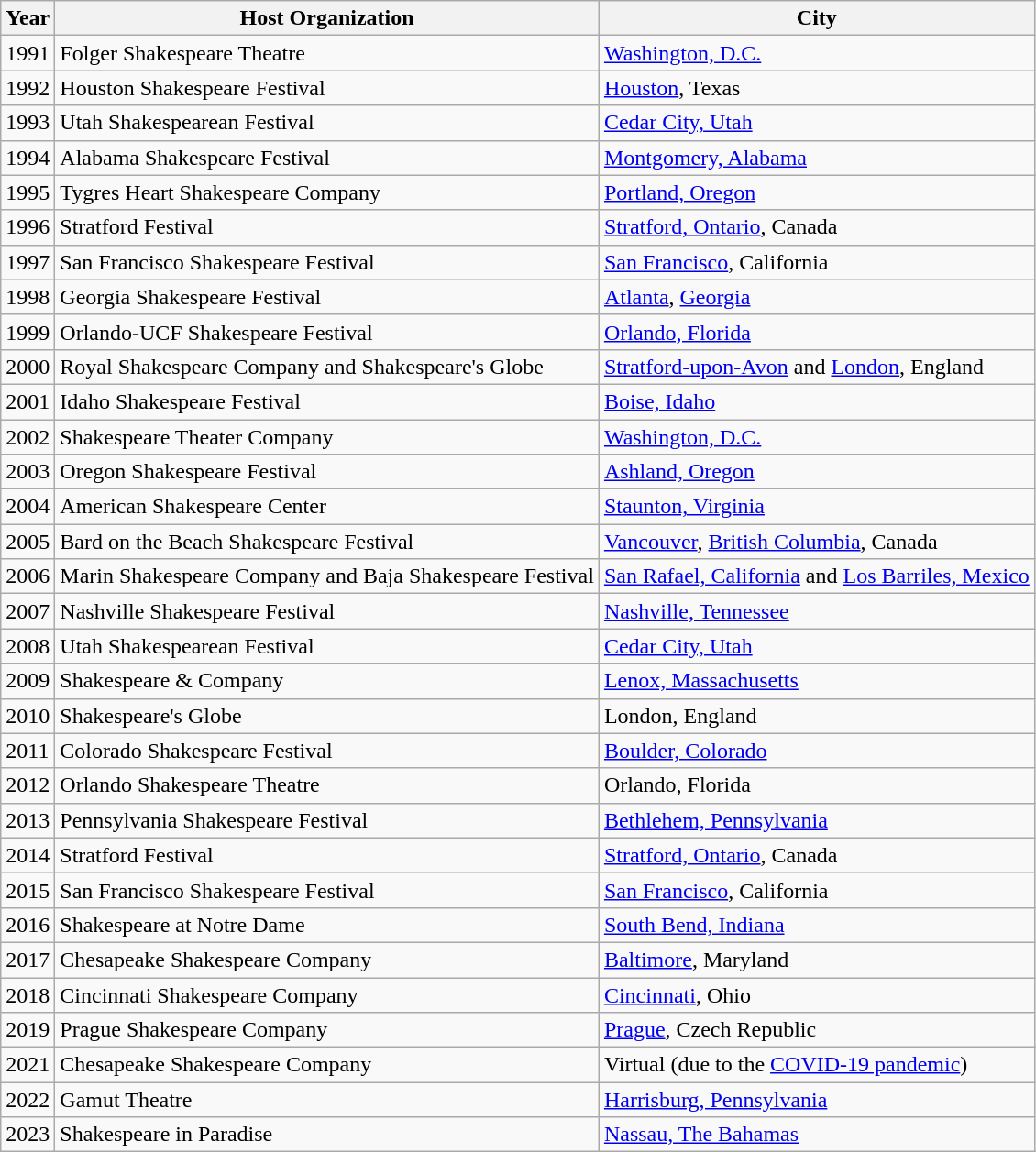<table class="wikitable">
<tr>
<th>Year</th>
<th>Host Organization</th>
<th>City</th>
</tr>
<tr>
<td>1991</td>
<td>Folger Shakespeare Theatre</td>
<td><a href='#'>Washington, D.C.</a></td>
</tr>
<tr>
<td>1992</td>
<td>Houston Shakespeare Festival</td>
<td><a href='#'>Houston</a>, Texas</td>
</tr>
<tr>
<td>1993</td>
<td>Utah Shakespearean Festival</td>
<td><a href='#'>Cedar City, Utah</a></td>
</tr>
<tr>
<td>1994</td>
<td>Alabama Shakespeare Festival</td>
<td><a href='#'>Montgomery, Alabama</a></td>
</tr>
<tr>
<td>1995</td>
<td>Tygres Heart Shakespeare Company</td>
<td><a href='#'>Portland, Oregon</a></td>
</tr>
<tr>
<td>1996</td>
<td>Stratford Festival</td>
<td><a href='#'>Stratford, Ontario</a>, Canada</td>
</tr>
<tr>
<td>1997</td>
<td>San Francisco Shakespeare Festival</td>
<td><a href='#'>San Francisco</a>, California</td>
</tr>
<tr>
<td>1998</td>
<td>Georgia Shakespeare Festival</td>
<td><a href='#'>Atlanta</a>, <a href='#'>Georgia</a></td>
</tr>
<tr>
<td>1999</td>
<td>Orlando-UCF Shakespeare Festival</td>
<td><a href='#'>Orlando, Florida</a></td>
</tr>
<tr>
<td>2000</td>
<td>Royal Shakespeare Company and Shakespeare's Globe</td>
<td><a href='#'>Stratford-upon-Avon</a> and <a href='#'>London</a>, England</td>
</tr>
<tr>
<td>2001</td>
<td>Idaho Shakespeare Festival</td>
<td><a href='#'>Boise, Idaho</a></td>
</tr>
<tr>
<td>2002</td>
<td>Shakespeare Theater Company</td>
<td><a href='#'>Washington, D.C.</a></td>
</tr>
<tr>
<td>2003</td>
<td>Oregon Shakespeare Festival</td>
<td><a href='#'>Ashland, Oregon</a></td>
</tr>
<tr>
<td>2004</td>
<td>American Shakespeare Center</td>
<td><a href='#'>Staunton, Virginia</a></td>
</tr>
<tr>
<td>2005</td>
<td>Bard on the Beach Shakespeare Festival</td>
<td><a href='#'>Vancouver</a>, <a href='#'>British Columbia</a>, Canada</td>
</tr>
<tr>
<td>2006</td>
<td>Marin Shakespeare Company and Baja Shakespeare Festival</td>
<td><a href='#'>San Rafael, California</a> and <a href='#'>Los Barriles, Mexico</a></td>
</tr>
<tr>
<td>2007</td>
<td>Nashville Shakespeare Festival</td>
<td><a href='#'>Nashville, Tennessee</a></td>
</tr>
<tr>
<td>2008</td>
<td>Utah Shakespearean Festival</td>
<td><a href='#'>Cedar City, Utah</a></td>
</tr>
<tr>
<td>2009</td>
<td>Shakespeare & Company</td>
<td><a href='#'>Lenox, Massachusetts</a></td>
</tr>
<tr>
<td>2010</td>
<td>Shakespeare's Globe</td>
<td>London, England</td>
</tr>
<tr>
<td>2011</td>
<td>Colorado Shakespeare Festival</td>
<td><a href='#'>Boulder, Colorado</a></td>
</tr>
<tr>
<td>2012</td>
<td>Orlando Shakespeare Theatre</td>
<td>Orlando, Florida</td>
</tr>
<tr>
<td>2013</td>
<td>Pennsylvania Shakespeare Festival</td>
<td><a href='#'>Bethlehem, Pennsylvania</a></td>
</tr>
<tr>
<td>2014</td>
<td>Stratford Festival</td>
<td><a href='#'>Stratford, Ontario</a>, Canada</td>
</tr>
<tr>
<td>2015</td>
<td>San Francisco Shakespeare Festival</td>
<td><a href='#'>San Francisco</a>, California</td>
</tr>
<tr>
<td>2016</td>
<td>Shakespeare at Notre Dame</td>
<td><a href='#'>South Bend, Indiana</a></td>
</tr>
<tr>
<td>2017</td>
<td>Chesapeake Shakespeare Company</td>
<td><a href='#'>Baltimore</a>, Maryland</td>
</tr>
<tr>
<td>2018</td>
<td>Cincinnati Shakespeare Company</td>
<td><a href='#'>Cincinnati</a>, Ohio</td>
</tr>
<tr>
<td>2019</td>
<td>Prague Shakespeare Company</td>
<td><a href='#'>Prague</a>, Czech Republic</td>
</tr>
<tr>
<td>2021</td>
<td>Chesapeake Shakespeare Company</td>
<td>Virtual (due to the <a href='#'>COVID-19 pandemic</a>)</td>
</tr>
<tr>
<td>2022</td>
<td>Gamut Theatre</td>
<td><a href='#'>Harrisburg, Pennsylvania</a></td>
</tr>
<tr>
<td>2023</td>
<td>Shakespeare in Paradise</td>
<td><a href='#'>Nassau, The Bahamas</a></td>
</tr>
</table>
